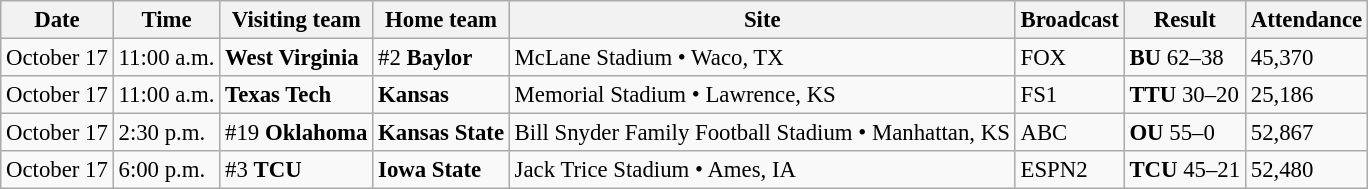<table class="wikitable" style="font-size:95%;">
<tr>
<th>Date</th>
<th>Time</th>
<th>Visiting team</th>
<th>Home team</th>
<th>Site</th>
<th>Broadcast</th>
<th>Result</th>
<th>Attendance</th>
</tr>
<tr bgcolor=>
<td>October 17</td>
<td>11:00 a.m.</td>
<td><strong>West Virginia</strong></td>
<td>#2 <strong>Baylor</strong></td>
<td>McLane Stadium • Waco, TX</td>
<td>FOX</td>
<td><strong>BU</strong> 62–38</td>
<td>45,370</td>
</tr>
<tr bgcolor=>
<td>October 17</td>
<td>11:00 a.m.</td>
<td><strong>Texas Tech</strong></td>
<td><strong>Kansas</strong></td>
<td>Memorial Stadium • Lawrence, KS</td>
<td>FS1</td>
<td><strong>TTU</strong> 30–20</td>
<td>25,186</td>
</tr>
<tr bgcolor=>
<td>October 17</td>
<td>2:30 p.m.</td>
<td>#19 <strong>Oklahoma</strong></td>
<td><strong>Kansas State</strong></td>
<td>Bill Snyder Family Football Stadium • Manhattan, KS</td>
<td>ABC</td>
<td><strong>OU</strong> 55–0</td>
<td>52,867</td>
</tr>
<tr bgcolor=>
<td>October 17</td>
<td>6:00 p.m.</td>
<td>#3 <strong>TCU</strong></td>
<td><strong>Iowa State</strong></td>
<td>Jack Trice Stadium • Ames, IA</td>
<td>ESPN2</td>
<td><strong>TCU</strong> 45–21</td>
<td>52,480</td>
</tr>
</table>
